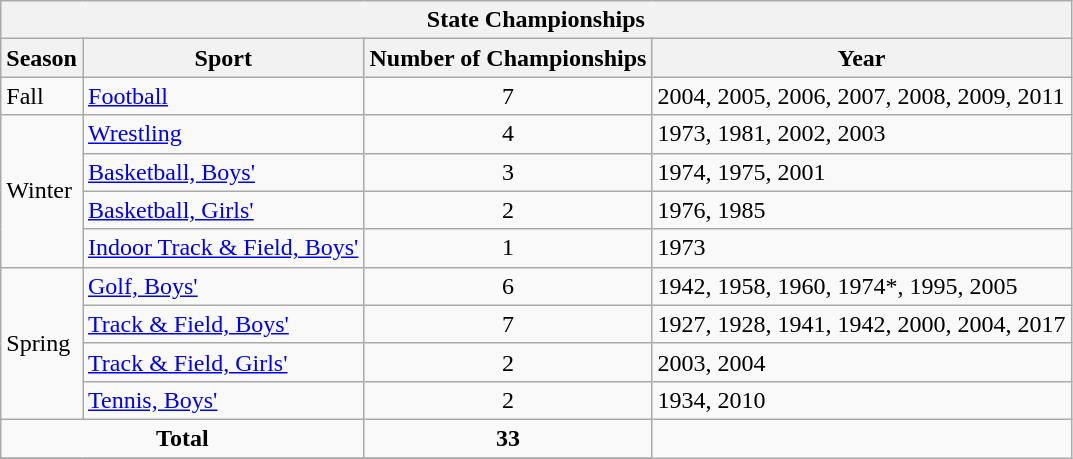<table class="wikitable">
<tr>
<th colspan="4">State Championships</th>
</tr>
<tr>
<th>Season</th>
<th>Sport</th>
<th>Number of Championships</th>
<th>Year</th>
</tr>
<tr>
<td rowspan="1">Fall</td>
<td><a href='#'>Football</a></td>
<td align="center">7</td>
<td>2004, 2005, 2006, 2007, 2008, 2009, 2011</td>
</tr>
<tr>
<td rowspan="4">Winter</td>
<td><a href='#'>Wrestling</a></td>
<td align="center">4</td>
<td>1973, 1981, 2002, 2003</td>
</tr>
<tr>
<td><a href='#'>Basketball, Boys'</a></td>
<td align="center">3</td>
<td>1974, 1975, 2001</td>
</tr>
<tr>
<td><a href='#'>Basketball, Girls'</a></td>
<td align="center">2</td>
<td>1976, 1985</td>
</tr>
<tr>
<td><a href='#'>Indoor Track & Field, Boys'</a></td>
<td align="center">1</td>
<td>1973</td>
</tr>
<tr>
<td rowspan="4">Spring</td>
<td><a href='#'>Golf, Boys'</a></td>
<td align="center">6</td>
<td>1942, 1958, 1960, 1974*, 1995, 2005</td>
</tr>
<tr>
<td><a href='#'>Track & Field, Boys'</a></td>
<td align="center">7</td>
<td>1927, 1928, 1941, 1942, 2000, 2004, 2017</td>
</tr>
<tr>
<td><a href='#'>Track & Field, Girls'</a></td>
<td align="center">2</td>
<td>2003, 2004</td>
</tr>
<tr>
<td><a href='#'>Tennis, Boys'</a></td>
<td align="center">2</td>
<td>1934, 2010</td>
</tr>
<tr>
<td align="center" colspan="2"><strong>Total</strong></td>
<td align="center"><strong>33</strong></td>
</tr>
<tr>
</tr>
</table>
